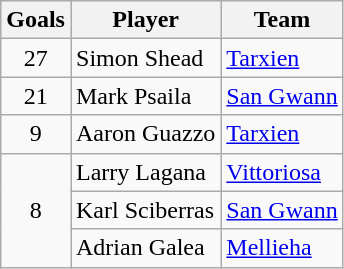<table class="wikitable">
<tr>
<th>Goals</th>
<th>Player</th>
<th>Team</th>
</tr>
<tr>
<td align=center>27</td>
<td> Simon Shead</td>
<td><a href='#'>Tarxien</a></td>
</tr>
<tr>
<td align=center>21</td>
<td> Mark Psaila</td>
<td><a href='#'>San Gwann</a></td>
</tr>
<tr>
<td align=center>9</td>
<td> Aaron Guazzo</td>
<td><a href='#'>Tarxien</a></td>
</tr>
<tr>
<td rowspan="3" align=center>8</td>
<td> Larry Lagana</td>
<td><a href='#'>Vittoriosa</a></td>
</tr>
<tr>
<td> Karl Sciberras</td>
<td><a href='#'>San Gwann</a></td>
</tr>
<tr>
<td> Adrian Galea</td>
<td><a href='#'>Mellieha</a></td>
</tr>
</table>
